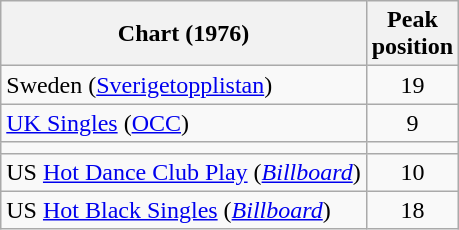<table class="wikitable sortable">
<tr>
<th>Chart (1976)</th>
<th>Peak<br> position</th>
</tr>
<tr>
<td>Sweden (<a href='#'>Sverigetopplistan</a>)</td>
<td style="text-align:center;">19</td>
</tr>
<tr>
<td><a href='#'>UK Singles</a> (<a href='#'>OCC</a>)</td>
<td style="text-align:center;">9</td>
</tr>
<tr>
<td></td>
</tr>
<tr>
<td>US <a href='#'>Hot Dance Club Play</a> (<em><a href='#'>Billboard</a></em>)</td>
<td style="text-align:center;">10</td>
</tr>
<tr>
<td>US <a href='#'>Hot Black Singles</a> (<em><a href='#'>Billboard</a></em>)</td>
<td style="text-align:center;">18</td>
</tr>
</table>
